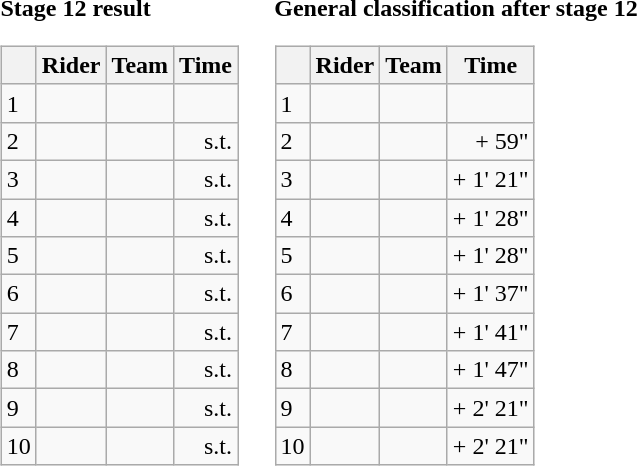<table>
<tr>
<td><strong>Stage 12 result</strong><br><table class="wikitable">
<tr>
<th></th>
<th>Rider</th>
<th>Team</th>
<th>Time</th>
</tr>
<tr>
<td>1</td>
<td></td>
<td></td>
<td align="right"></td>
</tr>
<tr>
<td>2</td>
<td></td>
<td></td>
<td align="right">s.t.</td>
</tr>
<tr>
<td>3</td>
<td> </td>
<td></td>
<td align="right">s.t.</td>
</tr>
<tr>
<td>4</td>
<td></td>
<td></td>
<td align="right">s.t.</td>
</tr>
<tr>
<td>5</td>
<td></td>
<td></td>
<td align="right">s.t.</td>
</tr>
<tr>
<td>6</td>
<td></td>
<td></td>
<td align="right">s.t.</td>
</tr>
<tr>
<td>7</td>
<td></td>
<td></td>
<td align="right">s.t.</td>
</tr>
<tr>
<td>8</td>
<td></td>
<td></td>
<td align="right">s.t.</td>
</tr>
<tr>
<td>9</td>
<td></td>
<td></td>
<td align="right">s.t.</td>
</tr>
<tr>
<td>10</td>
<td></td>
<td></td>
<td align="right">s.t.</td>
</tr>
</table>
</td>
<td></td>
<td><strong>General classification after stage 12</strong><br><table class="wikitable">
<tr>
<th></th>
<th>Rider</th>
<th>Team</th>
<th>Time</th>
</tr>
<tr>
<td>1</td>
<td> </td>
<td></td>
<td align="right"></td>
</tr>
<tr>
<td>2</td>
<td></td>
<td></td>
<td align="right">+ 59"</td>
</tr>
<tr>
<td>3</td>
<td></td>
<td></td>
<td align="right">+ 1' 21"</td>
</tr>
<tr>
<td>4</td>
<td></td>
<td></td>
<td align="right">+ 1' 28"</td>
</tr>
<tr>
<td>5</td>
<td></td>
<td></td>
<td align="right">+ 1' 28"</td>
</tr>
<tr>
<td>6</td>
<td></td>
<td></td>
<td align="right">+ 1' 37"</td>
</tr>
<tr>
<td>7</td>
<td> </td>
<td></td>
<td align="right">+ 1' 41"</td>
</tr>
<tr>
<td>8</td>
<td></td>
<td></td>
<td align="right">+ 1' 47"</td>
</tr>
<tr>
<td>9</td>
<td></td>
<td></td>
<td align="right">+ 2' 21"</td>
</tr>
<tr>
<td>10</td>
<td></td>
<td></td>
<td align="right">+ 2' 21"</td>
</tr>
</table>
</td>
</tr>
</table>
